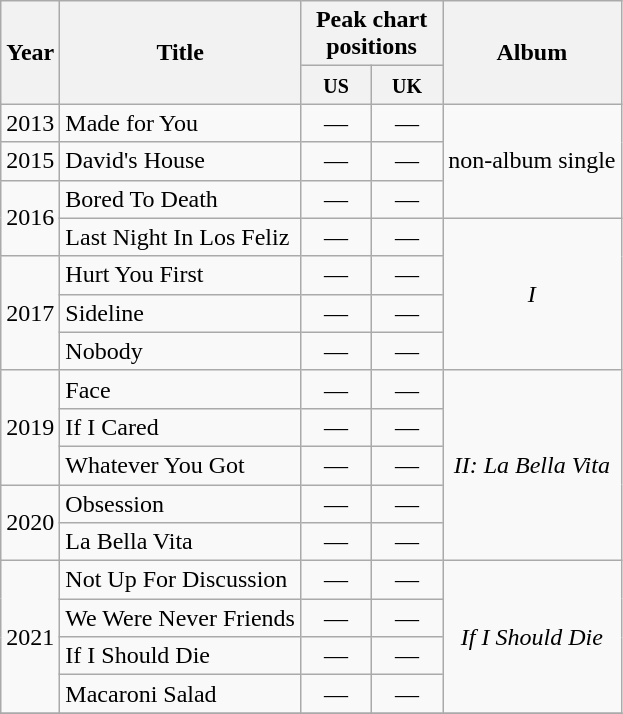<table class="wikitable" style="text-align:center;">
<tr>
<th rowspan="2">Year</th>
<th rowspan="2">Title</th>
<th colspan="2">Peak chart positions</th>
<th rowspan="2">Album</th>
</tr>
<tr>
<th width="40"><small>US</small></th>
<th width="40"><small>UK</small></th>
</tr>
<tr>
<td>2013</td>
<td style="text-align:left;">Made for You</td>
<td>—</td>
<td>—</td>
<td rowspan="3">non-album single</td>
</tr>
<tr>
<td>2015</td>
<td style="text-align:left;">David's House</td>
<td>—</td>
<td>—</td>
</tr>
<tr>
<td rowspan="2">2016</td>
<td style="text-align:left;">Bored To Death</td>
<td>—</td>
<td>—</td>
</tr>
<tr>
<td style="text-align:left;">Last Night In Los Feliz</td>
<td>—</td>
<td>—</td>
<td rowspan="4"><em>I</em></td>
</tr>
<tr>
<td rowspan="3">2017</td>
<td style="text-align:left;">Hurt You First</td>
<td>—</td>
<td>—</td>
</tr>
<tr>
<td style="text-align:left;">Sideline</td>
<td>—</td>
<td>—</td>
</tr>
<tr>
<td style="text-align:left;">Nobody</td>
<td>—</td>
<td>—</td>
</tr>
<tr>
<td rowspan="3">2019</td>
<td style="text-align:left;">Face</td>
<td>—</td>
<td>—</td>
<td rowspan="5"><em>II: La Bella Vita</em></td>
</tr>
<tr>
<td style="text-align:left;">If I Cared</td>
<td>—</td>
<td>—</td>
</tr>
<tr>
<td style="text-align:left;">Whatever You Got</td>
<td>—</td>
<td>—</td>
</tr>
<tr>
<td rowspan="2">2020</td>
<td style="text-align:left;">Obsession</td>
<td>—</td>
<td>—</td>
</tr>
<tr>
<td style="text-align:left;">La Bella Vita</td>
<td>—</td>
<td>—</td>
</tr>
<tr>
<td rowspan="4">2021</td>
<td style="text-align:left;">Not Up For Discussion</td>
<td>—</td>
<td>—</td>
<td rowspan="4"><em>If I Should Die</em></td>
</tr>
<tr>
<td style="text-align:left;">We Were Never Friends</td>
<td>—</td>
<td>—</td>
</tr>
<tr>
<td style="text-align:left;">If I Should Die</td>
<td>—</td>
<td>—</td>
</tr>
<tr>
<td style="text-align:left;">Macaroni Salad</td>
<td>—</td>
<td>—</td>
</tr>
<tr>
</tr>
</table>
